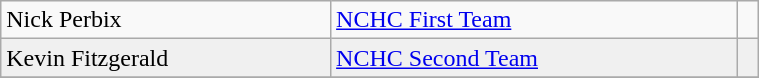<table class="wikitable" width=40%>
<tr>
<td>Nick Perbix</td>
<td rowspan=1><a href='#'>NCHC First Team</a></td>
<td rowspan=1></td>
</tr>
<tr bgcolor=f0f0f0>
<td>Kevin Fitzgerald</td>
<td rowspan=1><a href='#'>NCHC Second Team</a></td>
<td rowspan=1></td>
</tr>
<tr>
</tr>
</table>
